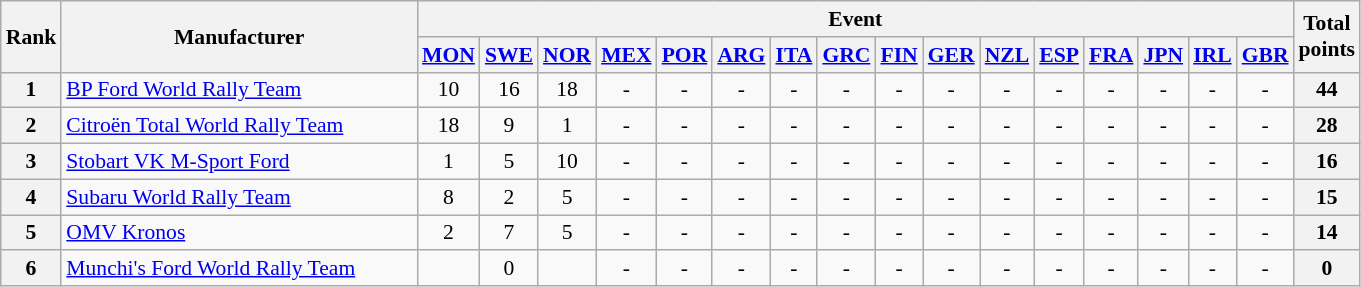<table class="wikitable" style="text-align:center; font-size:90%;">
<tr>
<th rowspan=2>Rank</th>
<th rowspan=2 style="width:16em">Manufacturer</th>
<th colspan=16>Event</th>
<th rowspan=2>Total<br>points</th>
</tr>
<tr valign="top">
<th><a href='#'>MON</a><br></th>
<th><a href='#'>SWE</a><br></th>
<th><a href='#'>NOR</a><br></th>
<th><a href='#'>MEX</a><br></th>
<th><a href='#'>POR</a><br></th>
<th><a href='#'>ARG</a><br></th>
<th><a href='#'>ITA</a><br></th>
<th><a href='#'>GRC</a><br></th>
<th><a href='#'>FIN</a><br></th>
<th><a href='#'>GER</a><br></th>
<th><a href='#'>NZL</a><br></th>
<th><a href='#'>ESP</a><br></th>
<th><a href='#'>FRA</a><br></th>
<th><a href='#'>JPN</a><br></th>
<th><a href='#'>IRL</a><br></th>
<th><a href='#'>GBR</a><br></th>
</tr>
<tr>
<th>1</th>
<td align=left><a href='#'>BP Ford World Rally Team</a></td>
<td>10</td>
<td>16</td>
<td>18</td>
<td>-</td>
<td>-</td>
<td>-</td>
<td>-</td>
<td>-</td>
<td>-</td>
<td>-</td>
<td>-</td>
<td>-</td>
<td>-</td>
<td>-</td>
<td>-</td>
<td>-</td>
<th>44</th>
</tr>
<tr>
<th>2</th>
<td align=left><a href='#'>Citroën Total World Rally Team</a></td>
<td>18</td>
<td>9</td>
<td>1</td>
<td>-</td>
<td>-</td>
<td>-</td>
<td>-</td>
<td>-</td>
<td>-</td>
<td>-</td>
<td>-</td>
<td>-</td>
<td>-</td>
<td>-</td>
<td>-</td>
<td>-</td>
<th>28</th>
</tr>
<tr>
<th>3</th>
<td align=left><a href='#'>Stobart VK M-Sport Ford</a></td>
<td>1</td>
<td>5</td>
<td>10</td>
<td>-</td>
<td>-</td>
<td>-</td>
<td>-</td>
<td>-</td>
<td>-</td>
<td>-</td>
<td>-</td>
<td>-</td>
<td>-</td>
<td>-</td>
<td>-</td>
<td>-</td>
<th>16</th>
</tr>
<tr>
<th>4</th>
<td align=left><a href='#'>Subaru World Rally Team</a></td>
<td>8</td>
<td>2</td>
<td>5</td>
<td>-</td>
<td>-</td>
<td>-</td>
<td>-</td>
<td>-</td>
<td>-</td>
<td>-</td>
<td>-</td>
<td>-</td>
<td>-</td>
<td>-</td>
<td>-</td>
<td>-</td>
<th>15</th>
</tr>
<tr>
<th>5</th>
<td align=left><a href='#'>OMV Kronos</a></td>
<td>2</td>
<td>7</td>
<td>5</td>
<td>-</td>
<td>-</td>
<td>-</td>
<td>-</td>
<td>-</td>
<td>-</td>
<td>-</td>
<td>-</td>
<td>-</td>
<td>-</td>
<td>-</td>
<td>-</td>
<td>-</td>
<th>14</th>
</tr>
<tr>
<th>6</th>
<td align="left"><a href='#'>Munchi's Ford World Rally Team</a></td>
<td></td>
<td>0</td>
<td></td>
<td>-</td>
<td>-</td>
<td>-</td>
<td>-</td>
<td>-</td>
<td>-</td>
<td>-</td>
<td>-</td>
<td>-</td>
<td>-</td>
<td>-</td>
<td>-</td>
<td>-</td>
<th>0</th>
</tr>
</table>
